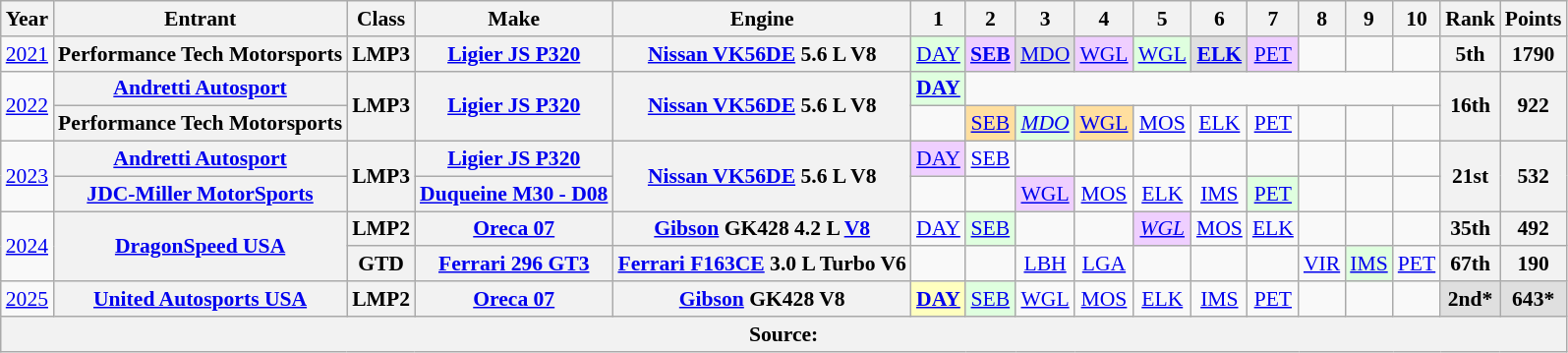<table class="wikitable" style="text-align:center; font-size:90%">
<tr>
<th>Year</th>
<th>Entrant</th>
<th>Class</th>
<th>Make</th>
<th>Engine</th>
<th>1</th>
<th>2</th>
<th>3</th>
<th>4</th>
<th>5</th>
<th>6</th>
<th>7</th>
<th>8</th>
<th>9</th>
<th>10</th>
<th>Rank</th>
<th>Points</th>
</tr>
<tr>
<td><a href='#'>2021</a></td>
<th>Performance Tech Motorsports</th>
<th>LMP3</th>
<th><a href='#'>Ligier JS P320</a></th>
<th><a href='#'>Nissan VK56DE</a> 5.6 L V8</th>
<td style="background:#DFFFDF;"><a href='#'>DAY</a><br></td>
<td style="background:#EFCFFF;"><strong><a href='#'>SEB</a></strong><br></td>
<td style="background:#DFDFDF;"><a href='#'>MDO</a><br></td>
<td style="background:#EFCFFF;"><a href='#'>WGL</a><br></td>
<td style="background:#DFFFDF;"><a href='#'>WGL</a><br></td>
<td style="background:#DFDFDF;"><strong><a href='#'>ELK</a></strong><br></td>
<td style="background:#EFCFFF;"><a href='#'>PET</a><br></td>
<td></td>
<td></td>
<td></td>
<th>5th</th>
<th>1790</th>
</tr>
<tr>
<td rowspan=2><a href='#'>2022</a></td>
<th><a href='#'>Andretti Autosport</a></th>
<th rowspan=2>LMP3</th>
<th rowspan=2><a href='#'>Ligier JS P320</a></th>
<th rowspan=2><a href='#'>Nissan VK56DE</a> 5.6 L V8</th>
<td style="background:#DFFFDF;"><strong><a href='#'>DAY</a></strong><br></td>
<td colspan=9></td>
<th rowspan=2>16th</th>
<th rowspan=2>922</th>
</tr>
<tr>
<th>Performance Tech Motorsports</th>
<td></td>
<td style="background:#FFDF9F;"><a href='#'>SEB</a><br></td>
<td style="background:#DFFFDF;"><em><a href='#'>MDO</a></em><br></td>
<td style="background:#FFDF9F;"><a href='#'>WGL</a><br></td>
<td><a href='#'>MOS</a></td>
<td><a href='#'>ELK</a></td>
<td><a href='#'>PET</a></td>
<td></td>
<td></td>
</tr>
<tr>
<td rowspan=2><a href='#'>2023</a></td>
<th><a href='#'>Andretti Autosport</a></th>
<th rowspan=2>LMP3</th>
<th><a href='#'>Ligier JS P320</a></th>
<th rowspan=2><a href='#'>Nissan VK56DE</a> 5.6 L V8</th>
<td style="background:#EFCFFF;"><a href='#'>DAY</a><br></td>
<td><a href='#'>SEB</a></td>
<td></td>
<td></td>
<td></td>
<td></td>
<td></td>
<td></td>
<td></td>
<td></td>
<th rowspan=2>21st</th>
<th rowspan=2>532</th>
</tr>
<tr>
<th><a href='#'>JDC-Miller MotorSports</a></th>
<th><a href='#'>Duqueine M30 - D08</a></th>
<td></td>
<td></td>
<td style="background:#EFCFFF;"><a href='#'>WGL</a><br></td>
<td><a href='#'>MOS</a></td>
<td><a href='#'>ELK</a></td>
<td><a href='#'>IMS</a></td>
<td style="background:#DFFFDF;"><a href='#'>PET</a><br></td>
<td></td>
<td></td>
<td></td>
</tr>
<tr>
<td rowspan=2><a href='#'>2024</a></td>
<th rowspan=2><a href='#'>DragonSpeed USA</a></th>
<th>LMP2</th>
<th><a href='#'>Oreca 07</a></th>
<th><a href='#'>Gibson</a> GK428 4.2 L <a href='#'>V8</a></th>
<td><a href='#'>DAY</a></td>
<td style="background:#DFFFDF;"><a href='#'>SEB</a><br></td>
<td></td>
<td></td>
<td style="background:#EFCFFF;"><em><a href='#'>WGL</a></em><br></td>
<td><a href='#'>MOS</a></td>
<td><a href='#'>ELK</a></td>
<td></td>
<td></td>
<td></td>
<th>35th</th>
<th>492</th>
</tr>
<tr>
<th>GTD</th>
<th><a href='#'>Ferrari 296 GT3</a></th>
<th><a href='#'>Ferrari F163CE</a> 3.0 L Turbo V6</th>
<td></td>
<td></td>
<td><a href='#'>LBH</a></td>
<td><a href='#'>LGA</a></td>
<td></td>
<td></td>
<td></td>
<td><a href='#'>VIR</a></td>
<td style="background:#DFFFDF;"><a href='#'>IMS</a><br></td>
<td><a href='#'>PET</a></td>
<th>67th</th>
<th>190</th>
</tr>
<tr>
<td><a href='#'>2025</a></td>
<th><a href='#'>United Autosports USA</a></th>
<th>LMP2</th>
<th><a href='#'>Oreca 07</a></th>
<th><a href='#'>Gibson</a> GK428 V8</th>
<td style="background:#FFFFBF;"><strong><a href='#'>DAY</a></strong><br></td>
<td style="background:#DFFFDF;"><a href='#'>SEB</a><br></td>
<td><a href='#'>WGL</a></td>
<td><a href='#'>MOS</a></td>
<td><a href='#'>ELK</a></td>
<td><a href='#'>IMS</a></td>
<td><a href='#'>PET</a></td>
<td></td>
<td></td>
<td></td>
<th style="background:#DFDFDF;">2nd*</th>
<th style="background:#DFDFDF;">643*</th>
</tr>
<tr>
<th colspan="17">Source:</th>
</tr>
</table>
